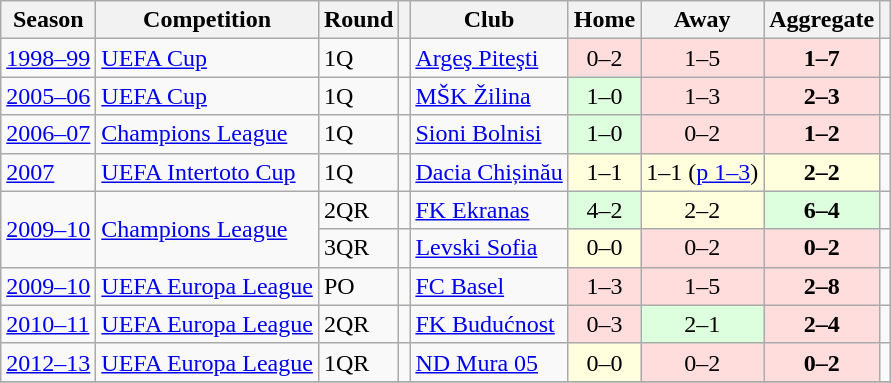<table class="wikitable">
<tr>
<th>Season</th>
<th>Competition</th>
<th>Round</th>
<th></th>
<th>Club</th>
<th>Home</th>
<th>Away</th>
<th>Aggregate</th>
<th></th>
</tr>
<tr>
<td><a href='#'>1998–99</a></td>
<td><a href='#'>UEFA Cup</a></td>
<td>1Q</td>
<td></td>
<td><a href='#'>Argeş Piteşti</a></td>
<td bgcolor="#ffdddd" style="text-align:center;">0–2</td>
<td bgcolor="#ffdddd" style="text-align:center;">1–5</td>
<td bgcolor="#ffdddd" style="text-align:center;"><strong>1–7</strong></td>
<td></td>
</tr>
<tr>
<td><a href='#'>2005–06</a></td>
<td><a href='#'>UEFA Cup</a></td>
<td>1Q</td>
<td></td>
<td><a href='#'>MŠK Žilina</a></td>
<td bgcolor="#ddffdd" style="text-align:center;">1–0</td>
<td bgcolor="#ffdddd" style="text-align:center;">1–3</td>
<td bgcolor="#ffdddd" style="text-align:center;"><strong>2–3</strong></td>
<td></td>
</tr>
<tr>
<td><a href='#'>2006–07</a></td>
<td><a href='#'>Champions League</a></td>
<td>1Q</td>
<td></td>
<td><a href='#'>Sioni Bolnisi</a></td>
<td bgcolor="#ddffdd" style="text-align:center;">1–0</td>
<td bgcolor="#ffdddd" style="text-align:center;">0–2</td>
<td bgcolor="#ffdddd" style="text-align:center;"><strong>1–2</strong></td>
<td></td>
</tr>
<tr>
<td><a href='#'>2007</a></td>
<td><a href='#'>UEFA Intertoto Cup</a></td>
<td>1Q</td>
<td></td>
<td><a href='#'>Dacia Chișinău</a></td>
<td bgcolor="#ffffdd" style="text-align:center;">1–1</td>
<td bgcolor="#ffffdd" style="text-align:center;">1–1 (<a href='#'>p 1–3</a>)</td>
<td bgcolor="#ffffdd" style="text-align:center;"><strong>2–2</strong></td>
<td></td>
</tr>
<tr>
<td rowspan=2><a href='#'>2009–10</a></td>
<td rowspan=2><a href='#'>Champions League</a></td>
<td>2QR</td>
<td></td>
<td><a href='#'>FK Ekranas</a></td>
<td bgcolor="#ddffdd" style="text-align:center;">4–2</td>
<td bgcolor="#ffffdd" style="text-align:center;">2–2</td>
<td bgcolor="#ddffdd" style="text-align:center;"><strong>6–4</strong></td>
<td></td>
</tr>
<tr>
<td>3QR</td>
<td></td>
<td><a href='#'>Levski Sofia</a></td>
<td bgcolor="#ffffdd" style="text-align:center;">0–0</td>
<td bgcolor="#ffdddd" style="text-align:center;">0–2</td>
<td bgcolor="#ffdddd" style="text-align:center;"><strong>0–2</strong></td>
<td></td>
</tr>
<tr>
<td><a href='#'>2009–10</a></td>
<td><a href='#'>UEFA Europa League</a></td>
<td>PO</td>
<td></td>
<td><a href='#'>FC Basel</a></td>
<td bgcolor="#ffdddd" style="text-align:center;">1–3</td>
<td bgcolor="#ffdddd" style="text-align:center;">1–5</td>
<td bgcolor="#ffdddd" style="text-align:center;"><strong>2–8</strong></td>
<td></td>
</tr>
<tr>
<td><a href='#'>2010–11</a></td>
<td><a href='#'>UEFA Europa League</a></td>
<td>2QR</td>
<td></td>
<td><a href='#'>FK Budućnost</a></td>
<td bgcolor="#ffdddd" style="text-align:center;">0–3</td>
<td bgcolor="#ddffdd" style="text-align:center;">2–1</td>
<td bgcolor="#ffdddd" style="text-align:center;"><strong>2–4</strong></td>
<td></td>
</tr>
<tr>
<td><a href='#'>2012–13</a></td>
<td><a href='#'>UEFA Europa League</a></td>
<td>1QR</td>
<td></td>
<td><a href='#'>ND Mura 05</a></td>
<td bgcolor="#ffffdd" style="text-align:center;">0–0</td>
<td bgcolor="#ffdddd" style="text-align:center;">0–2</td>
<td bgcolor="#ffdddd" style="text-align:center;"><strong>0–2</strong></td>
<td></td>
</tr>
<tr>
</tr>
</table>
